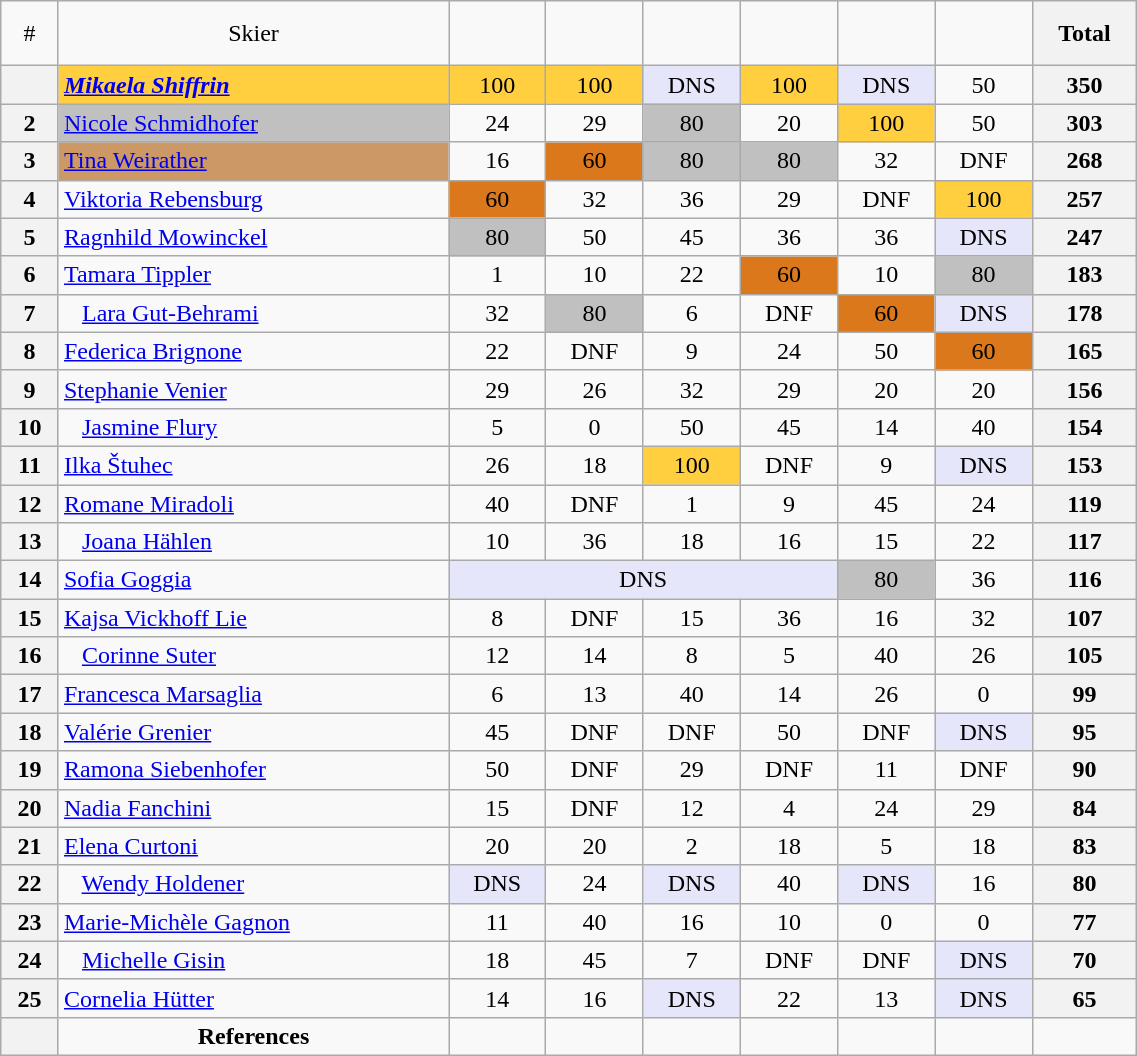<table class="wikitable" width=60% style="font-size:100%; text-align:center;">
<tr>
<td>#</td>
<td>Skier</td>
<td><br> </td>
<td><br>   </td>
<td><br> </td>
<td><br> </td>
<td><br> </td>
<td><br> </td>
<th>Total</th>
</tr>
<tr>
<th></th>
<td align=left bgcolor=ffcf40> <strong><em><a href='#'>Mikaela Shiffrin</a></em></strong></td>
<td bgcolor=ffcf40>100</td>
<td bgcolor=ffcf40>100</td>
<td bgcolor=lavender>DNS</td>
<td bgcolor=ffcf40>100</td>
<td bgcolor=lavender>DNS</td>
<td>50</td>
<th>350</th>
</tr>
<tr>
<th>2</th>
<td align=left bgcolor=c0c0c0> <a href='#'>Nicole Schmidhofer</a></td>
<td>24</td>
<td>29</td>
<td bgcolor=c0c0c0>80</td>
<td>20</td>
<td bgcolor=ffcf40>100</td>
<td>50</td>
<th>303</th>
</tr>
<tr>
<th>3</th>
<td align=left bgcolor=cc9966> <a href='#'>Tina Weirather</a></td>
<td>16</td>
<td bgcolor=db781b>60</td>
<td bgcolor=c0c0c0>80</td>
<td bgcolor=c0c0c0>80</td>
<td>32</td>
<td>DNF</td>
<th>268</th>
</tr>
<tr>
<th>4</th>
<td align=left> <a href='#'>Viktoria Rebensburg</a></td>
<td bgcolor=db781b>60</td>
<td>32</td>
<td>36</td>
<td>29</td>
<td>DNF</td>
<td bgcolor=ffcf40>100</td>
<th>257</th>
</tr>
<tr>
<th>5</th>
<td align=left> <a href='#'>Ragnhild Mowinckel</a></td>
<td bgcolor=c0c0c0>80</td>
<td>50</td>
<td>45</td>
<td>36</td>
<td>36</td>
<td bgcolor=lavender>DNS</td>
<th>247</th>
</tr>
<tr>
<th>6</th>
<td align=left> <a href='#'>Tamara Tippler</a></td>
<td>1</td>
<td>10</td>
<td>22</td>
<td bgcolor=db781b>60</td>
<td>10</td>
<td bgcolor=c0c0c0>80</td>
<th>183</th>
</tr>
<tr>
<th>7</th>
<td align=left>   <a href='#'>Lara Gut-Behrami</a></td>
<td>32</td>
<td bgcolor=c0c0c0>80</td>
<td>6</td>
<td>DNF</td>
<td bgcolor=db781b>60</td>
<td bgcolor=lavender>DNS</td>
<th>178</th>
</tr>
<tr>
<th>8</th>
<td align=left> <a href='#'>Federica Brignone</a></td>
<td>22</td>
<td>DNF</td>
<td>9</td>
<td>24</td>
<td>50</td>
<td bgcolor=db781b>60</td>
<th>165</th>
</tr>
<tr>
<th>9</th>
<td align=left> <a href='#'>Stephanie Venier</a></td>
<td>29</td>
<td>26</td>
<td>32</td>
<td>29</td>
<td>20</td>
<td>20</td>
<th>156</th>
</tr>
<tr>
<th>10</th>
<td align=left>   <a href='#'>Jasmine Flury</a></td>
<td>5</td>
<td>0</td>
<td>50</td>
<td>45</td>
<td>14</td>
<td>40</td>
<th>154</th>
</tr>
<tr>
<th>11</th>
<td align=left> <a href='#'>Ilka Štuhec</a></td>
<td>26</td>
<td>18</td>
<td bgcolor=ffcf40>100</td>
<td>DNF</td>
<td>9</td>
<td bgcolor=lavender>DNS</td>
<th>153</th>
</tr>
<tr>
<th>12</th>
<td align=left> <a href='#'>Romane Miradoli</a></td>
<td>40</td>
<td>DNF</td>
<td>1</td>
<td>9</td>
<td>45</td>
<td>24</td>
<th>119</th>
</tr>
<tr>
<th>13</th>
<td align=left>   <a href='#'>Joana Hählen</a></td>
<td>10</td>
<td>36</td>
<td>18</td>
<td>16</td>
<td>15</td>
<td>22</td>
<th>117</th>
</tr>
<tr>
<th>14</th>
<td align=left> <a href='#'>Sofia Goggia</a></td>
<td bgcolor=lavender colspan=4>DNS</td>
<td bgcolor=c0c0c0>80</td>
<td>36</td>
<th>116</th>
</tr>
<tr>
<th>15</th>
<td align=left> <a href='#'>Kajsa Vickhoff Lie</a></td>
<td>8</td>
<td>DNF</td>
<td>15</td>
<td>36</td>
<td>16</td>
<td>32</td>
<th>107</th>
</tr>
<tr>
<th>16</th>
<td align=left>   <a href='#'>Corinne Suter</a></td>
<td>12</td>
<td>14</td>
<td>8</td>
<td>5</td>
<td>40</td>
<td>26</td>
<th>105</th>
</tr>
<tr>
<th>17</th>
<td align=left> <a href='#'>Francesca Marsaglia</a></td>
<td>6</td>
<td>13</td>
<td>40</td>
<td>14</td>
<td>26</td>
<td>0</td>
<th>99</th>
</tr>
<tr>
<th>18</th>
<td align=left> <a href='#'>Valérie Grenier</a></td>
<td>45</td>
<td>DNF</td>
<td>DNF</td>
<td>50</td>
<td>DNF</td>
<td bgcolor=lavender>DNS</td>
<th>95</th>
</tr>
<tr>
<th>19</th>
<td align=left> <a href='#'>Ramona Siebenhofer</a></td>
<td>50</td>
<td>DNF</td>
<td>29</td>
<td>DNF</td>
<td>11</td>
<td>DNF</td>
<th>90</th>
</tr>
<tr>
<th>20</th>
<td align=left> <a href='#'>Nadia Fanchini</a></td>
<td>15</td>
<td>DNF</td>
<td>12</td>
<td>4</td>
<td>24</td>
<td>29</td>
<th>84</th>
</tr>
<tr>
<th>21</th>
<td align=left> <a href='#'>Elena Curtoni</a></td>
<td>20</td>
<td>20</td>
<td>2</td>
<td>18</td>
<td>5</td>
<td>18</td>
<th>83</th>
</tr>
<tr>
<th>22</th>
<td align=left>   <a href='#'>Wendy Holdener</a></td>
<td bgcolor=lavender>DNS</td>
<td>24</td>
<td bgcolor=lavender>DNS</td>
<td>40</td>
<td bgcolor=lavender>DNS</td>
<td>16</td>
<th>80</th>
</tr>
<tr>
<th>23</th>
<td align=left> <a href='#'>Marie-Michèle Gagnon</a></td>
<td>11</td>
<td>40</td>
<td>16</td>
<td>10</td>
<td>0</td>
<td>0</td>
<th>77</th>
</tr>
<tr>
<th>24</th>
<td align=left>   <a href='#'>Michelle Gisin</a></td>
<td>18</td>
<td>45</td>
<td>7</td>
<td>DNF</td>
<td>DNF</td>
<td bgcolor=lavender>DNS</td>
<th>70</th>
</tr>
<tr>
<th>25</th>
<td align=left> <a href='#'>Cornelia Hütter</a></td>
<td>14</td>
<td>16</td>
<td bgcolor=lavender>DNS</td>
<td>22</td>
<td>13</td>
<td bgcolor=lavender>DNS</td>
<th>65</th>
</tr>
<tr>
<th></th>
<td align=center><strong>References</strong></td>
<td></td>
<td></td>
<td></td>
<td></td>
<td></td>
<td></td>
</tr>
</table>
